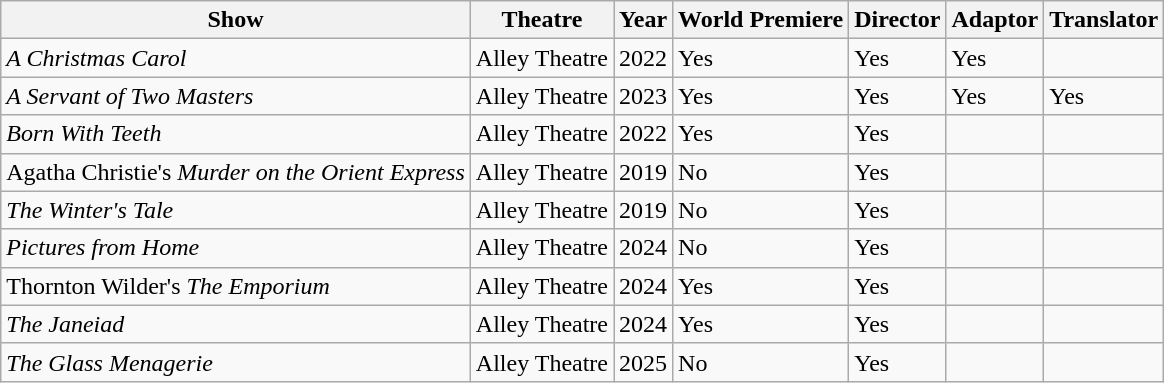<table class="wikitable sortable">
<tr>
<th>Show</th>
<th>Theatre</th>
<th>Year</th>
<th>World Premiere</th>
<th>Director</th>
<th>Adaptor</th>
<th>Translator</th>
</tr>
<tr>
<td><em>A Christmas Carol</em></td>
<td>Alley Theatre</td>
<td>2022</td>
<td>Yes</td>
<td>Yes</td>
<td>Yes</td>
<td></td>
</tr>
<tr>
<td><em>A Servant of Two Masters</em></td>
<td>Alley Theatre</td>
<td>2023</td>
<td>Yes</td>
<td>Yes</td>
<td>Yes</td>
<td>Yes</td>
</tr>
<tr>
<td><em>Born With Teeth</em></td>
<td>Alley Theatre</td>
<td>2022</td>
<td>Yes</td>
<td>Yes</td>
<td></td>
<td></td>
</tr>
<tr>
<td>Agatha Christie's <em>Murder on the Orient Express</em></td>
<td>Alley Theatre</td>
<td>2019</td>
<td>No</td>
<td>Yes</td>
<td></td>
<td></td>
</tr>
<tr>
<td><em>The Winter's Tale</em></td>
<td>Alley Theatre</td>
<td>2019</td>
<td>No</td>
<td>Yes</td>
<td></td>
<td></td>
</tr>
<tr>
<td><em>Pictures from Home</em></td>
<td>Alley Theatre</td>
<td>2024</td>
<td>No</td>
<td>Yes</td>
<td></td>
<td></td>
</tr>
<tr>
<td>Thornton Wilder's <em>The Emporium</em></td>
<td>Alley Theatre</td>
<td>2024</td>
<td>Yes</td>
<td>Yes</td>
<td></td>
<td></td>
</tr>
<tr>
<td><em>The Janeiad</em></td>
<td>Alley Theatre</td>
<td>2024</td>
<td>Yes</td>
<td>Yes</td>
<td></td>
<td></td>
</tr>
<tr>
<td><em>The Glass Menagerie</em></td>
<td>Alley Theatre</td>
<td>2025</td>
<td>No</td>
<td>Yes</td>
<td></td>
<td></td>
</tr>
</table>
